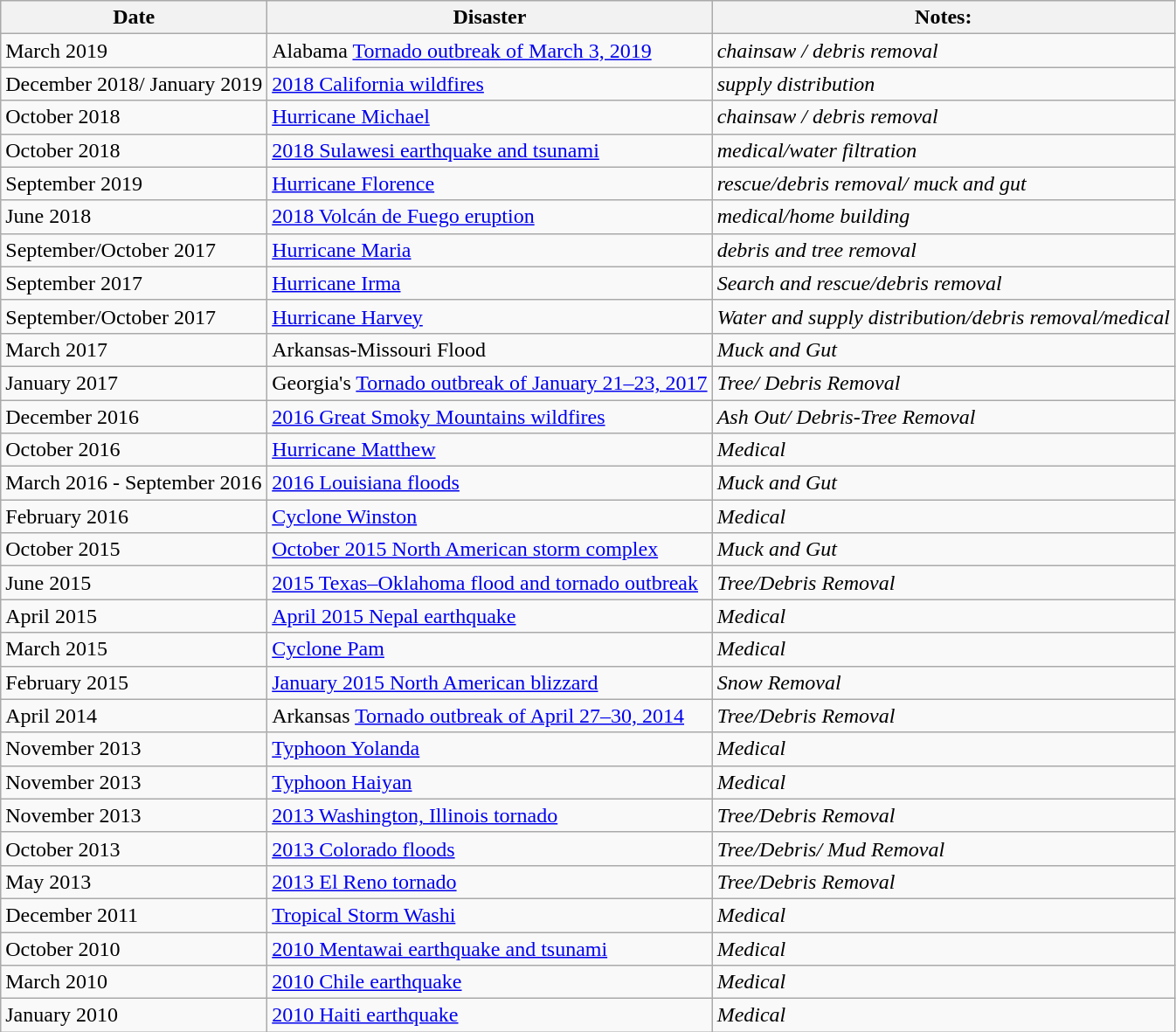<table class="wikitable sortable">
<tr>
<th>Date</th>
<th>Disaster</th>
<th>Notes:</th>
</tr>
<tr>
<td>March 2019</td>
<td>Alabama <a href='#'>Tornado outbreak of March 3, 2019</a></td>
<td><em>chainsaw / debris removal</em></td>
</tr>
<tr>
<td>December 2018/ January 2019</td>
<td><a href='#'>2018 California wildfires</a></td>
<td><em>supply distribution</em></td>
</tr>
<tr>
<td>October 2018</td>
<td><a href='#'>Hurricane Michael</a></td>
<td><em>chainsaw / debris removal</em></td>
</tr>
<tr>
<td>October 2018</td>
<td><a href='#'>2018 Sulawesi earthquake and tsunami</a></td>
<td><em>medical/water filtration</em></td>
</tr>
<tr>
<td>September 2019</td>
<td><a href='#'>Hurricane Florence</a></td>
<td><em>rescue/debris removal/ muck and gut</em></td>
</tr>
<tr>
<td>June 2018</td>
<td><a href='#'>2018 Volcán de Fuego eruption</a></td>
<td><em>medical/home building</em></td>
</tr>
<tr>
<td>September/October 2017</td>
<td><a href='#'>Hurricane Maria</a></td>
<td><em>debris and tree removal</em></td>
</tr>
<tr>
<td>September 2017</td>
<td><a href='#'>Hurricane Irma</a></td>
<td><em>Search and rescue/debris removal</em></td>
</tr>
<tr>
<td>September/October 2017</td>
<td><a href='#'>Hurricane Harvey</a></td>
<td><em>Water and supply distribution/debris removal/medical</em></td>
</tr>
<tr>
<td>March 2017</td>
<td>Arkansas-Missouri Flood</td>
<td><em>Muck and Gut</em></td>
</tr>
<tr>
<td>January 2017</td>
<td>Georgia's <a href='#'>Tornado outbreak of January 21–23, 2017</a></td>
<td><em>Tree/ Debris Removal</em></td>
</tr>
<tr>
<td>December 2016</td>
<td><a href='#'>2016 Great Smoky Mountains wildfires</a></td>
<td><em>Ash Out/ Debris-Tree Removal</em></td>
</tr>
<tr>
<td>October 2016</td>
<td><a href='#'>Hurricane Matthew</a></td>
<td><em>Medical</em></td>
</tr>
<tr>
<td>March 2016 - September 2016</td>
<td><a href='#'>2016 Louisiana floods</a></td>
<td><em>Muck and Gut</em></td>
</tr>
<tr>
<td>February 2016</td>
<td><a href='#'>Cyclone Winston</a></td>
<td><em>Medical</em></td>
</tr>
<tr>
<td>October 2015</td>
<td><a href='#'>October 2015 North American storm complex</a></td>
<td><em>Muck and Gut</em></td>
</tr>
<tr>
<td>June 2015</td>
<td><a href='#'>2015 Texas–Oklahoma flood and tornado outbreak</a></td>
<td><em>Tree/Debris Removal</em></td>
</tr>
<tr>
<td>April 2015</td>
<td><a href='#'>April 2015 Nepal earthquake</a></td>
<td><em>Medical</em></td>
</tr>
<tr>
<td>March 2015</td>
<td><a href='#'>Cyclone Pam</a></td>
<td><em>Medical</em></td>
</tr>
<tr>
<td>February 2015</td>
<td><a href='#'>January 2015 North American blizzard</a></td>
<td><em>Snow Removal</em></td>
</tr>
<tr>
<td>April 2014</td>
<td>Arkansas <a href='#'>Tornado outbreak of April 27–30, 2014</a></td>
<td><em>Tree/Debris Removal</em></td>
</tr>
<tr>
<td>November 2013</td>
<td><a href='#'>Typhoon Yolanda</a></td>
<td><em>Medical</em></td>
</tr>
<tr>
<td>November 2013</td>
<td><a href='#'>Typhoon Haiyan</a></td>
<td><em>Medical</em></td>
</tr>
<tr>
<td>November 2013</td>
<td><a href='#'>2013 Washington, Illinois tornado</a></td>
<td><em>Tree/Debris Removal</em></td>
</tr>
<tr>
<td>October 2013</td>
<td><a href='#'>2013 Colorado floods</a></td>
<td><em>Tree/Debris/ Mud Removal</em></td>
</tr>
<tr>
<td>May 2013</td>
<td><a href='#'>2013 El Reno tornado</a></td>
<td><em>Tree/Debris Removal</em></td>
</tr>
<tr>
<td>December 2011</td>
<td><a href='#'>Tropical Storm Washi</a></td>
<td><em>Medical</em></td>
</tr>
<tr>
<td>October 2010</td>
<td><a href='#'>2010 Mentawai earthquake and tsunami</a></td>
<td><em>Medical</em></td>
</tr>
<tr>
<td>March 2010</td>
<td><a href='#'>2010 Chile earthquake</a></td>
<td><em>Medical</em></td>
</tr>
<tr>
<td>January 2010</td>
<td><a href='#'>2010 Haiti earthquake</a></td>
<td><em>Medical</em></td>
</tr>
</table>
